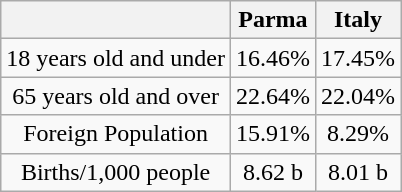<table class="wikitable floatleft" style="text-align: center">
<tr>
<th></th>
<th>Parma</th>
<th>Italy</th>
</tr>
<tr>
<td>18 years old and under</td>
<td>16.46%</td>
<td>17.45%</td>
</tr>
<tr>
<td>65 years old and over</td>
<td>22.64%</td>
<td>22.04%</td>
</tr>
<tr>
<td>Foreign Population</td>
<td>15.91%</td>
<td>8.29%</td>
</tr>
<tr>
<td>Births/1,000 people</td>
<td>8.62 b</td>
<td>8.01 b</td>
</tr>
</table>
